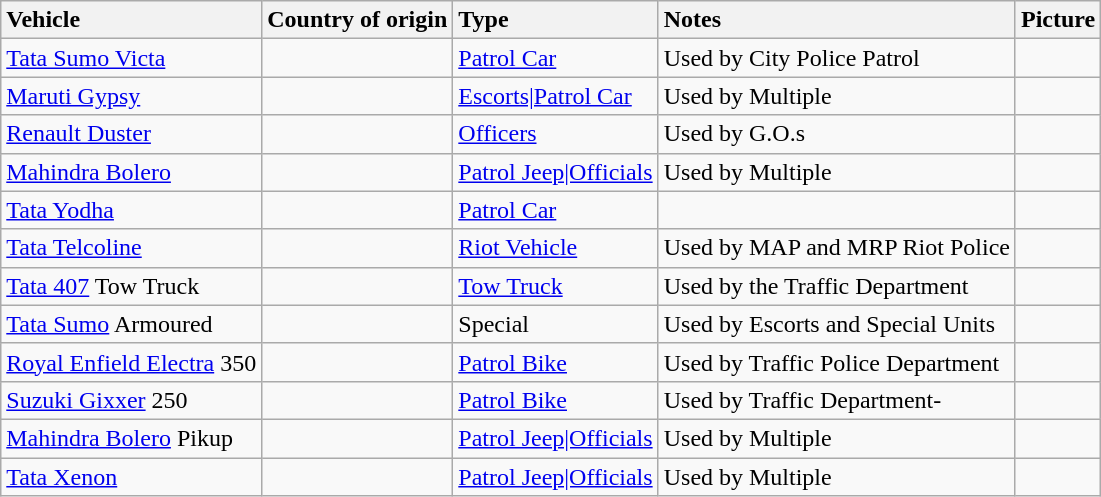<table class="wikitable" style="font-size:100%">
<tr>
<th style="text-align:left;">Vehicle</th>
<th style="text-align:left;">Country of origin</th>
<th style="text-align:left;">Type</th>
<th style="text-align:left;">Notes</th>
<th style="text-align:left;">Picture</th>
</tr>
<tr>
<td><a href='#'>Tata Sumo Victa</a></td>
<td></td>
<td><a href='#'>Patrol Car</a></td>
<td>Used by City Police Patrol</td>
<td></td>
</tr>
<tr>
<td><a href='#'>Maruti Gypsy</a></td>
<td></td>
<td><a href='#'>Escorts|Patrol Car</a></td>
<td>Used by Multiple</td>
<td></td>
</tr>
<tr>
<td><a href='#'>Renault Duster</a></td>
<td></td>
<td><a href='#'>Officers</a></td>
<td>Used by G.O.s</td>
<td></td>
</tr>
<tr>
<td><a href='#'>Mahindra Bolero</a></td>
<td></td>
<td><a href='#'>Patrol Jeep|Officials</a></td>
<td>Used by Multiple</td>
<td></td>
</tr>
<tr>
<td><a href='#'>Tata Yodha</a></td>
<td></td>
<td><a href='#'>Patrol Car</a></td>
<td></td>
<td></td>
</tr>
<tr>
<td><a href='#'>Tata Telcoline</a></td>
<td></td>
<td><a href='#'>Riot Vehicle</a></td>
<td>Used by MAP and MRP Riot Police</td>
<td></td>
</tr>
<tr>
<td><a href='#'>Tata 407</a> Tow Truck</td>
<td></td>
<td><a href='#'>Tow Truck</a></td>
<td>Used by the Traffic Department</td>
<td></td>
</tr>
<tr>
<td><a href='#'>Tata Sumo</a> Armoured</td>
<td></td>
<td>Special</td>
<td>Used by Escorts and Special Units</td>
<td></td>
</tr>
<tr>
<td><a href='#'>Royal Enfield Electra</a> 350</td>
<td></td>
<td><a href='#'>Patrol Bike</a></td>
<td>Used by Traffic Police Department</td>
<td></td>
</tr>
<tr>
<td><a href='#'>Suzuki Gixxer</a> 250</td>
<td></td>
<td><a href='#'>Patrol Bike</a></td>
<td>Used by Traffic Department-</td>
</tr>
<tr>
<td><a href='#'>Mahindra Bolero</a> Pikup</td>
<td></td>
<td><a href='#'>Patrol Jeep|Officials</a></td>
<td>Used by Multiple</td>
<td></td>
</tr>
<tr>
<td><a href='#'>Tata Xenon</a></td>
<td></td>
<td><a href='#'>Patrol Jeep|Officials</a></td>
<td>Used by Multiple</td>
<td></td>
</tr>
</table>
